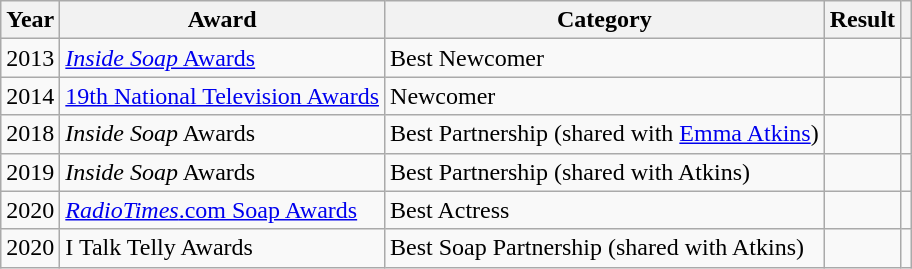<table class="wikitable sortable">
<tr>
<th>Year</th>
<th>Award</th>
<th>Category</th>
<th>Result</th>
<th scope=col class=unsortable></th>
</tr>
<tr>
<td>2013</td>
<td><a href='#'><em>Inside Soap</em> Awards</a></td>
<td>Best Newcomer</td>
<td></td>
<td align="center"></td>
</tr>
<tr>
<td>2014</td>
<td><a href='#'>19th National Television Awards</a></td>
<td>Newcomer</td>
<td></td>
<td align="center"></td>
</tr>
<tr>
<td>2018</td>
<td><em>Inside Soap</em> Awards</td>
<td>Best Partnership (shared with <a href='#'>Emma Atkins</a>)</td>
<td></td>
<td align="center"></td>
</tr>
<tr>
<td>2019</td>
<td><em>Inside Soap</em> Awards</td>
<td>Best Partnership (shared with Atkins)</td>
<td></td>
<td align="center"></td>
</tr>
<tr>
<td>2020</td>
<td><a href='#'><em>RadioTimes</em>.com Soap Awards</a></td>
<td>Best Actress</td>
<td></td>
<td align="center"></td>
</tr>
<tr>
<td>2020</td>
<td>I Talk Telly Awards</td>
<td>Best Soap Partnership (shared with Atkins)</td>
<td></td>
<td align="center"></td>
</tr>
</table>
